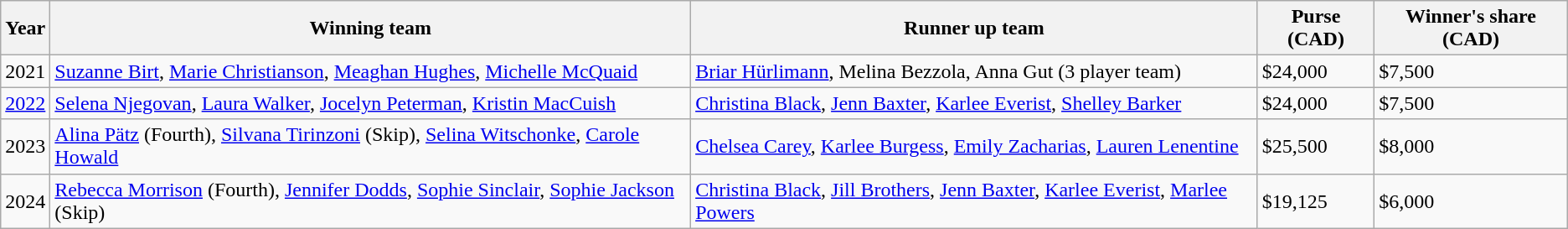<table class="wikitable">
<tr>
<th scope="col">Year</th>
<th scope="col">Winning team</th>
<th scope="col">Runner up team</th>
<th scope="col">Purse (CAD)</th>
<th scope="col">Winner's share (CAD)</th>
</tr>
<tr>
<td>2021</td>
<td> <a href='#'>Suzanne Birt</a>, <a href='#'>Marie Christianson</a>, <a href='#'>Meaghan Hughes</a>, <a href='#'>Michelle McQuaid</a></td>
<td> <a href='#'>Briar Hürlimann</a>, Melina Bezzola, Anna Gut (3 player team)</td>
<td>$24,000</td>
<td>$7,500</td>
</tr>
<tr>
<td><a href='#'>2022</a></td>
<td> <a href='#'>Selena Njegovan</a>, <a href='#'>Laura Walker</a>, <a href='#'>Jocelyn Peterman</a>, <a href='#'>Kristin MacCuish</a></td>
<td> <a href='#'>Christina Black</a>, <a href='#'>Jenn Baxter</a>, <a href='#'>Karlee Everist</a>, <a href='#'>Shelley Barker</a></td>
<td>$24,000</td>
<td>$7,500</td>
</tr>
<tr>
<td>2023</td>
<td> <a href='#'>Alina Pätz</a> (Fourth), <a href='#'>Silvana Tirinzoni</a> (Skip), <a href='#'>Selina Witschonke</a>, <a href='#'>Carole Howald</a></td>
<td> <a href='#'>Chelsea Carey</a>, <a href='#'>Karlee Burgess</a>, <a href='#'>Emily Zacharias</a>, <a href='#'>Lauren Lenentine</a></td>
<td>$25,500</td>
<td>$8,000</td>
</tr>
<tr>
<td>2024</td>
<td> <a href='#'>Rebecca Morrison</a> (Fourth), <a href='#'>Jennifer Dodds</a>, <a href='#'>Sophie Sinclair</a>, <a href='#'>Sophie Jackson</a> (Skip)</td>
<td> <a href='#'>Christina Black</a>, <a href='#'>Jill Brothers</a>, <a href='#'>Jenn Baxter</a>, <a href='#'>Karlee Everist</a>, <a href='#'>Marlee Powers</a></td>
<td>$19,125</td>
<td>$6,000</td>
</tr>
</table>
